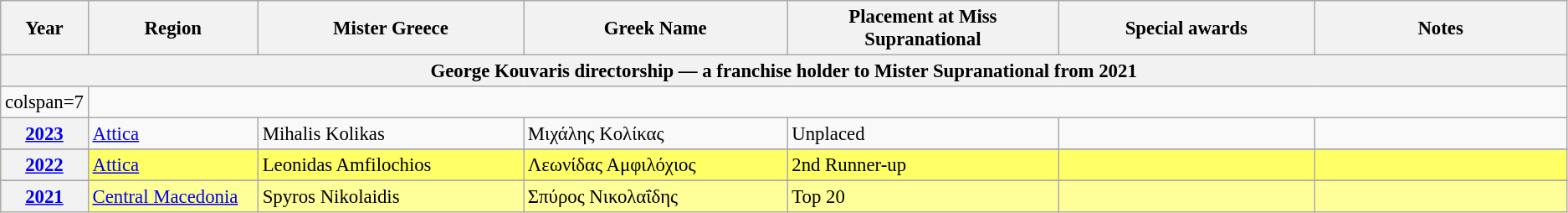<table class="wikitable " style="font-size: 95%;">
<tr>
<th width="60">Year</th>
<th width="150">Region</th>
<th width="250">Mister Greece</th>
<th width="250">Greek Name</th>
<th width="250">Placement at Miss Supranational</th>
<th width="250">Special awards</th>
<th width="250">Notes</th>
</tr>
<tr>
<th colspan="7">George Kouvaris directorship — a franchise holder to Mister Supranational from 2021</th>
</tr>
<tr>
<td>colspan=7 </td>
</tr>
<tr>
<th><a href='#'>2023</a></th>
<td><a href='#'>Attica</a></td>
<td>Mihalis Kolikas</td>
<td>Μιχάλης Κολίκας</td>
<td>Unplaced</td>
<td></td>
<td></td>
</tr>
<tr>
</tr>
<tr style="background-color:#FFFF66;">
<th><a href='#'>2022</a></th>
<td><a href='#'>Attica</a></td>
<td>Leonidas Amfilochios</td>
<td>Λεωνίδας Αμφιλόχιος</td>
<td>2nd Runner-up</td>
<td></td>
<td></td>
</tr>
<tr>
</tr>
<tr style="background-color:#FFFF99; ">
<th><a href='#'>2021</a></th>
<td><a href='#'>Central Macedonia</a></td>
<td>Spyros Nikolaidis</td>
<td>Σπύρος Νικολαΐδης</td>
<td>Top 20</td>
<td></td>
<td></td>
</tr>
</table>
